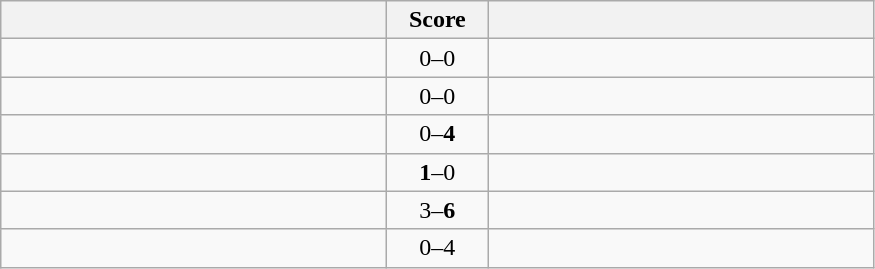<table class="wikitable" style="text-align: center;">
<tr>
<th width=250></th>
<th width=60>Score</th>
<th width=250></th>
</tr>
<tr>
<td align=left></td>
<td>0–0</td>
<td align=left></td>
</tr>
<tr>
<td align=left></td>
<td>0–0</td>
<td align=left></td>
</tr>
<tr>
<td align=left></td>
<td>0–<strong>4</strong></td>
<td align=left><strong></td>
</tr>
<tr>
<td align=left></strong></td>
<td><strong>1</strong>–0</td>
<td align=left></td>
</tr>
<tr>
<td align=left></td>
<td>3–<strong>6</strong></td>
<td align=left><strong></td>
</tr>
<tr>
<td align=left></td>
<td>0–</strong>4<strong></td>
<td align=left></strong><strong></td>
</tr>
</table>
